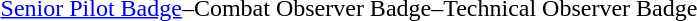<table style="margin:1em auto; text-align:center;">
<tr>
<td><a href='#'>Senior Pilot Badge</a>–Combat Observer Badge–Technical Observer Badge</td>
</tr>
</table>
